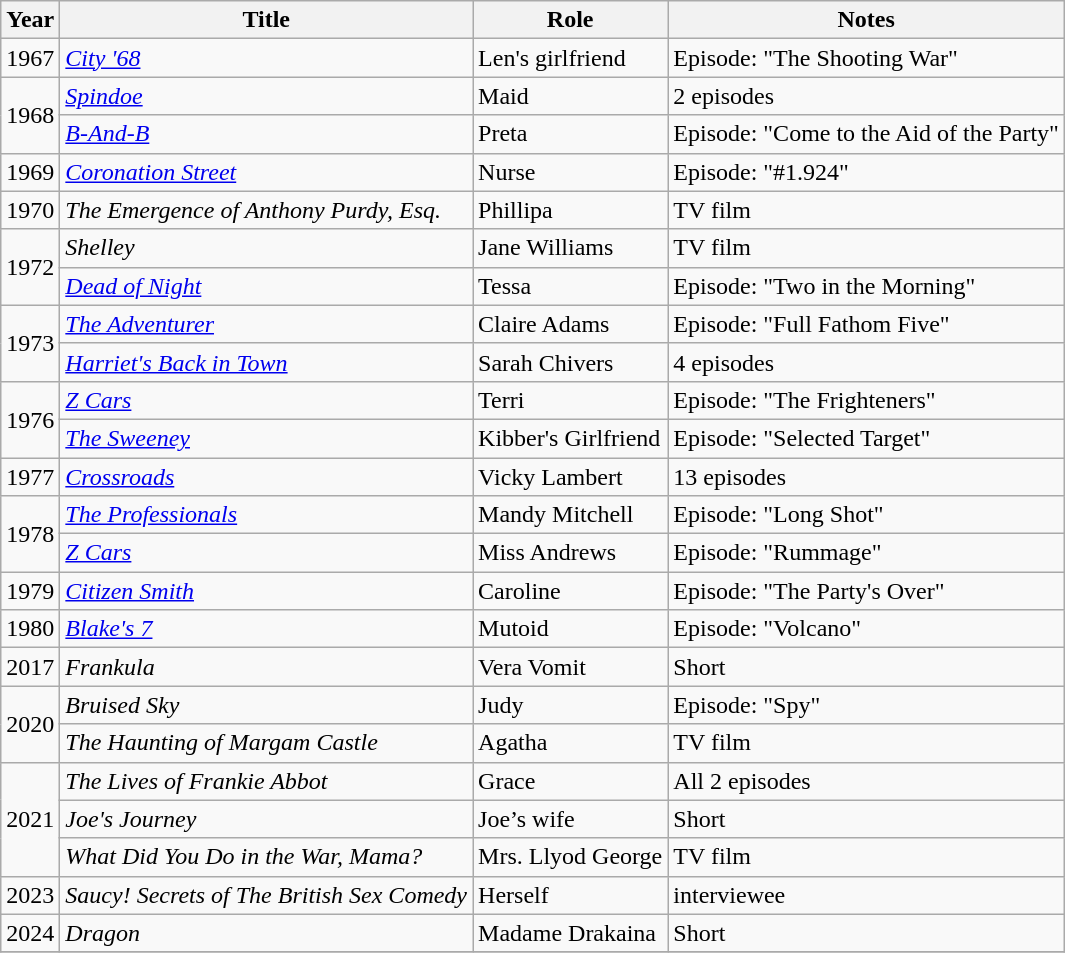<table class="wikitable sortable">
<tr>
<th>Year</th>
<th>Title</th>
<th>Role</th>
<th>Notes</th>
</tr>
<tr>
<td>1967</td>
<td><em><a href='#'>City '68</a></em></td>
<td>Len's girlfriend</td>
<td>Episode: "The Shooting War"</td>
</tr>
<tr>
<td rowspan=2>1968</td>
<td><em><a href='#'>Spindoe</a></em></td>
<td>Maid</td>
<td>2 episodes</td>
</tr>
<tr>
<td><em><a href='#'>B-And-B</a></em></td>
<td>Preta</td>
<td>Episode: "Come to the Aid of the Party"</td>
</tr>
<tr>
<td>1969</td>
<td><em><a href='#'>Coronation Street</a></em></td>
<td>Nurse</td>
<td>Episode: "#1.924"</td>
</tr>
<tr>
<td>1970</td>
<td><em>The Emergence of Anthony Purdy, Esq.</em></td>
<td>Phillipa</td>
<td>TV film</td>
</tr>
<tr>
<td rowspan=2>1972</td>
<td><em>Shelley</em></td>
<td>Jane Williams</td>
<td>TV film</td>
</tr>
<tr>
<td><em><a href='#'>Dead of Night</a></em></td>
<td>Tessa</td>
<td>Episode: "Two in the Morning"</td>
</tr>
<tr>
<td rowspan=2>1973</td>
<td><em><a href='#'>The Adventurer</a></em></td>
<td>Claire Adams</td>
<td>Episode: "Full Fathom Five"</td>
</tr>
<tr>
<td><em><a href='#'>Harriet's Back in Town</a></em></td>
<td>Sarah Chivers</td>
<td>4 episodes</td>
</tr>
<tr>
<td rowspan=2>1976</td>
<td><em><a href='#'>Z Cars</a></em></td>
<td>Terri</td>
<td>Episode: "The Frighteners"</td>
</tr>
<tr>
<td><em><a href='#'>The Sweeney</a></em></td>
<td>Kibber's Girlfriend</td>
<td>Episode: "Selected Target"</td>
</tr>
<tr>
<td>1977</td>
<td><em><a href='#'>Crossroads</a></em></td>
<td>Vicky Lambert</td>
<td>13 episodes</td>
</tr>
<tr>
<td rowspan=2>1978</td>
<td><em><a href='#'>The Professionals</a></em></td>
<td>Mandy Mitchell</td>
<td>Episode: "Long Shot"</td>
</tr>
<tr>
<td><em><a href='#'>Z Cars</a></em></td>
<td>Miss Andrews</td>
<td>Episode: "Rummage"</td>
</tr>
<tr>
<td>1979</td>
<td><em><a href='#'>Citizen Smith</a></em></td>
<td>Caroline</td>
<td>Episode: "The Party's Over"</td>
</tr>
<tr>
<td>1980</td>
<td><em><a href='#'>Blake's 7</a></em></td>
<td>Mutoid</td>
<td>Episode: "Volcano"</td>
</tr>
<tr>
<td>2017</td>
<td><em>Frankula</em></td>
<td>Vera Vomit</td>
<td>Short</td>
</tr>
<tr>
<td rowspan=2>2020</td>
<td><em>Bruised Sky</em></td>
<td>Judy</td>
<td>Episode: "Spy"</td>
</tr>
<tr>
<td><em>The Haunting of Margam Castle</em></td>
<td>Agatha</td>
<td>TV film</td>
</tr>
<tr>
<td rowspan=3>2021</td>
<td><em>The Lives of Frankie Abbot</em></td>
<td>Grace</td>
<td>All 2 episodes</td>
</tr>
<tr>
<td><em>Joe's Journey</em></td>
<td>Joe’s wife</td>
<td>Short</td>
</tr>
<tr>
<td><em>What Did You Do in the War, Mama?</em></td>
<td>Mrs. Llyod George</td>
<td>TV film</td>
</tr>
<tr>
<td>2023</td>
<td><em>Saucy! Secrets of The British Sex Comedy</em></td>
<td>Herself</td>
<td>interviewee</td>
</tr>
<tr>
<td>2024</td>
<td><em>Dragon</em></td>
<td>Madame Drakaina</td>
<td>Short</td>
</tr>
<tr>
</tr>
</table>
